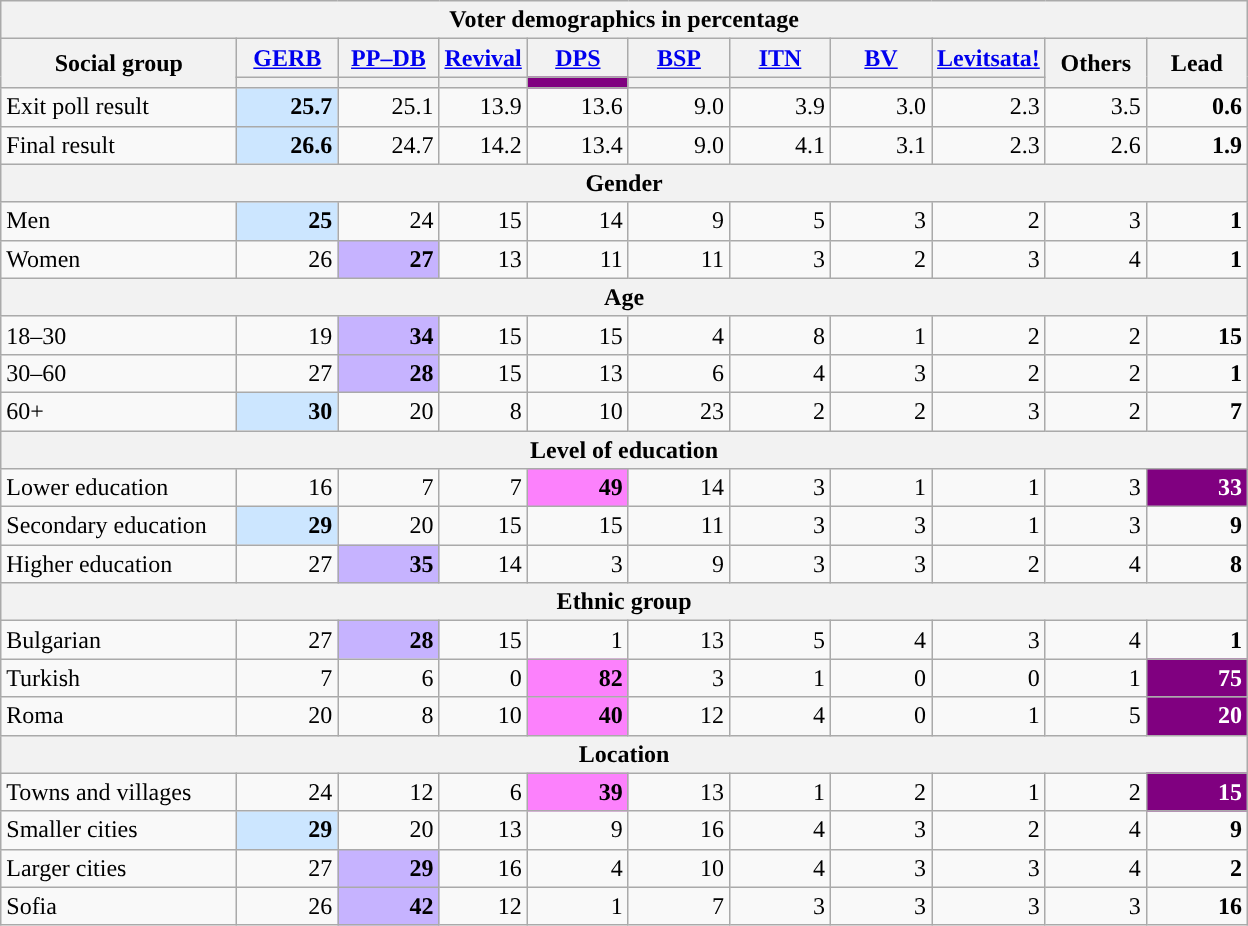<table class=wikitable>
<tr>
<th colspan="11">Voter demographics in percentage</th>
</tr>
<tr>
<th style="width:150px" rowspan="2">Social group</th>
<th style="width:60px" class="unsortable"><a href='#'>GERB</a></th>
<th style="width:60px" class="unsortable"><a href='#'>PP–DB</a></th>
<th><a href='#'>Revival</a></th>
<th style="width:60px" class="unsortable"><a href='#'>DPS</a></th>
<th style="width:60px" class="unsortable"><a href='#'>BSP</a></th>
<th style="width:60px" class="unsortable"><a href='#'>ITN</a></th>
<th style="width:60px" class="unsortable"><a href='#'>BV</a></th>
<th style="width:60px" class="unsortable"><a href='#'>Levitsata!</a></th>
<th style="width:60px" rowspan="2" class="unsortable">Others</th>
<th style="width:60px" rowspan="2" class="unsortable">Lead</th>
</tr>
<tr>
<th class="unsortable" style="color:inherit;background:"></th>
<th class="unsortable" style="color:inherit;background:"></th>
<th class="unsortable" style="color:inherit;background:"></th>
<th class="unsortable" style="color:inherit;background:#800080;  width:60px"></th>
<th class="unsortable" style="color:inherit;background:"></th>
<th class="unsortable" style="color:inherit;background:"></th>
<th class="unsortable" style="color:inherit;background:"></th>
<th class="unsortable" style="color:inherit;background:"></th>
</tr>
<tr>
<td>Exit poll result</td>
<td style="text-align:right; background:#CCE6FF"><strong>25.7</strong></td>
<td style="text-align:right">25.1</td>
<td style="text-align:right">13.9</td>
<td style="text-align:right">13.6</td>
<td style="text-align:right">9.0</td>
<td style="text-align:right">3.9</td>
<td style="text-align:right">3.0</td>
<td style="text-align:right">2.3</td>
<td style="text-align:right">3.5</td>
<td style="text-align:right; background:"><strong>0.6</strong></td>
</tr>
<tr>
<td>Final result</td>
<td style="text-align:right; background:#CCE6FF"><strong>26.6</strong></td>
<td style="text-align:right">24.7</td>
<td style="text-align:right">14.2</td>
<td style="text-align:right">13.4</td>
<td style="text-align:right">9.0</td>
<td style="text-align:right">4.1</td>
<td style="text-align:right">3.1</td>
<td style="text-align:right">2.3</td>
<td style="text-align:right">2.6</td>
<td style="text-align:right; background:"><strong>1.9</strong></td>
</tr>
<tr>
<th colspan="11">Gender</th>
</tr>
<tr>
<td>Men</td>
<td style="text-align:right; background:#CCE6FF"><strong>25</strong></td>
<td style="text-align:right">24</td>
<td style="text-align:right">15</td>
<td style="text-align:right">14</td>
<td style="text-align:right">9</td>
<td style="text-align:right">5</td>
<td style="text-align:right">3</td>
<td style="text-align:right">2</td>
<td style="text-align:right">3</td>
<td style="text-align:right; background:"><strong>1</strong></td>
</tr>
<tr>
<td>Women</td>
<td style="text-align:right">26</td>
<td style="text-align:right; background:#c6b3ff"><strong>27</strong></td>
<td style="text-align:right">13</td>
<td style="text-align:right">11</td>
<td style="text-align:right">11</td>
<td style="text-align:right">3</td>
<td style="text-align:right">2</td>
<td style="text-align:right">3</td>
<td style="text-align:right">4</td>
<td style="text-align:right; background:"><strong>1</strong></td>
</tr>
<tr>
<th colspan="11">Age</th>
</tr>
<tr>
<td>18–30</td>
<td style="text-align:right">19</td>
<td style="text-align:right; background:#c6b3ff"><strong>34</strong></td>
<td style="text-align:right">15</td>
<td style="text-align:right">15</td>
<td style="text-align:right">4</td>
<td style="text-align:right">8</td>
<td style="text-align:right">1</td>
<td style="text-align:right">2</td>
<td style="text-align:right">2</td>
<td style="text-align:right; background:"><strong>15</strong></td>
</tr>
<tr>
<td>30–60</td>
<td style="text-align:right">27</td>
<td style="text-align:right; background:#c6b3ff"><strong>28</strong></td>
<td style="text-align:right">15</td>
<td style="text-align:right">13</td>
<td style="text-align:right">6</td>
<td style="text-align:right">4</td>
<td style="text-align:right">3</td>
<td style="text-align:right">2</td>
<td style="text-align:right">2</td>
<td style="text-align:right; background:"><strong>1</strong></td>
</tr>
<tr>
<td>60+</td>
<td style="text-align:right; background:#CCE6FF"><strong>30</strong></td>
<td style="text-align:right">20</td>
<td style="text-align:right">8</td>
<td style="text-align:right">10</td>
<td style="text-align:right">23</td>
<td style="text-align:right">2</td>
<td style="text-align:right">2</td>
<td style="text-align:right">3</td>
<td style="text-align:right">2</td>
<td style="text-align:right; background:"><strong>7</strong></td>
</tr>
<tr>
<th colspan="11">Level of education</th>
</tr>
<tr>
<td>Lower education</td>
<td style="text-align:right">16</td>
<td style="text-align:right">7</td>
<td style="text-align:right">7</td>
<td style="text-align:right; background:#FC81FC"><strong>49</strong></td>
<td style="text-align:right">14</td>
<td style="text-align:right">3</td>
<td style="text-align:right">1</td>
<td style="text-align:right">1</td>
<td style="text-align:right">3</td>
<td style="text-align:right; background:#800080; color:white"><strong>33</strong></td>
</tr>
<tr>
<td>Secondary education</td>
<td style="text-align:right; background:#CCE6FF"><strong>29</strong></td>
<td style="text-align:right">20</td>
<td style="text-align:right">15</td>
<td style="text-align:right">15</td>
<td style="text-align:right">11</td>
<td style="text-align:right">3</td>
<td style="text-align:right">3</td>
<td style="text-align:right">1</td>
<td style="text-align:right">3</td>
<td style="text-align:right; background:"><strong>9</strong></td>
</tr>
<tr>
<td>Higher education</td>
<td style="text-align:right">27</td>
<td style="text-align:right; background:#c6b3ff"><strong>35</strong></td>
<td style="text-align:right">14</td>
<td style="text-align:right">3</td>
<td style="text-align:right">9</td>
<td style="text-align:right">3</td>
<td style="text-align:right">3</td>
<td style="text-align:right">2</td>
<td style="text-align:right">4</td>
<td style="text-align:right; background:"><strong>8</strong></td>
</tr>
<tr>
<th colspan="11">Ethnic group</th>
</tr>
<tr>
<td>Bulgarian</td>
<td style="text-align:right">27</td>
<td style="text-align:right; background:#c6b3ff"><strong>28</strong></td>
<td style="text-align:right">15</td>
<td style="text-align:right">1</td>
<td style="text-align:right">13</td>
<td style="text-align:right">5</td>
<td style="text-align:right">4</td>
<td style="text-align:right">3</td>
<td style="text-align:right">4</td>
<td style="text-align:right; background:"><strong>1</strong></td>
</tr>
<tr>
<td>Turkish</td>
<td style="text-align:right">7</td>
<td style="text-align:right">6</td>
<td style="text-align:right">0</td>
<td style="text-align:right; background:#FC81FC"><strong>82</strong></td>
<td style="text-align:right">3</td>
<td style="text-align:right">1</td>
<td style="text-align:right">0</td>
<td style="text-align:right">0</td>
<td style="text-align:right">1</td>
<td style="text-align:right; background:#800080; color:white"><strong>75</strong></td>
</tr>
<tr>
<td>Roma</td>
<td style="text-align:right">20</td>
<td style="text-align:right">8</td>
<td style="text-align:right">10</td>
<td style="text-align:right; background:#FC81FC"><strong>40</strong></td>
<td style="text-align:right">12</td>
<td style="text-align:right">4</td>
<td style="text-align:right">0</td>
<td style="text-align:right">1</td>
<td style="text-align:right">5</td>
<td style="text-align:right; background:#800080; color:white"><strong>20</strong></td>
</tr>
<tr>
<th colspan="11">Location</th>
</tr>
<tr>
<td>Towns and villages</td>
<td style="text-align:right">24</td>
<td style="text-align:right">12</td>
<td style="text-align:right">6</td>
<td style="text-align:right; background:#FC81FC"><strong>39</strong></td>
<td style="text-align:right">13</td>
<td style="text-align:right">1</td>
<td style="text-align:right">2</td>
<td style="text-align:right">1</td>
<td style="text-align:right">2</td>
<td style="text-align:right; background:#800080; color:white"><strong>15</strong></td>
</tr>
<tr>
<td>Smaller cities</td>
<td style="text-align:right; background:#CCE6FF"><strong>29</strong></td>
<td style="text-align:right">20</td>
<td style="text-align:right">13</td>
<td style="text-align:right">9</td>
<td style="text-align:right">16</td>
<td style="text-align:right">4</td>
<td style="text-align:right">3</td>
<td style="text-align:right">2</td>
<td style="text-align:right">4</td>
<td style="text-align:right; background:"><strong>9</strong></td>
</tr>
<tr>
<td>Larger cities</td>
<td style="text-align:right">27</td>
<td style="text-align:right; background:#c6b3ff"><strong>29</strong></td>
<td style="text-align:right">16</td>
<td style="text-align:right">4</td>
<td style="text-align:right">10</td>
<td style="text-align:right">4</td>
<td style="text-align:right">3</td>
<td style="text-align:right">3</td>
<td style="text-align:right">4</td>
<td style="text-align:right; background:"><strong>2</strong></td>
</tr>
<tr>
<td>Sofia</td>
<td style="text-align:right">26</td>
<td style="text-align:right; background:#c6b3ff"><strong>42</strong></td>
<td style="text-align:right">12</td>
<td style="text-align:right">1</td>
<td style="text-align:right">7</td>
<td style="text-align:right">3</td>
<td style="text-align:right">3</td>
<td style="text-align:right">3</td>
<td style="text-align:right">3</td>
<td style="text-align:right; background:"><strong>16</strong></td>
</tr>
</table>
